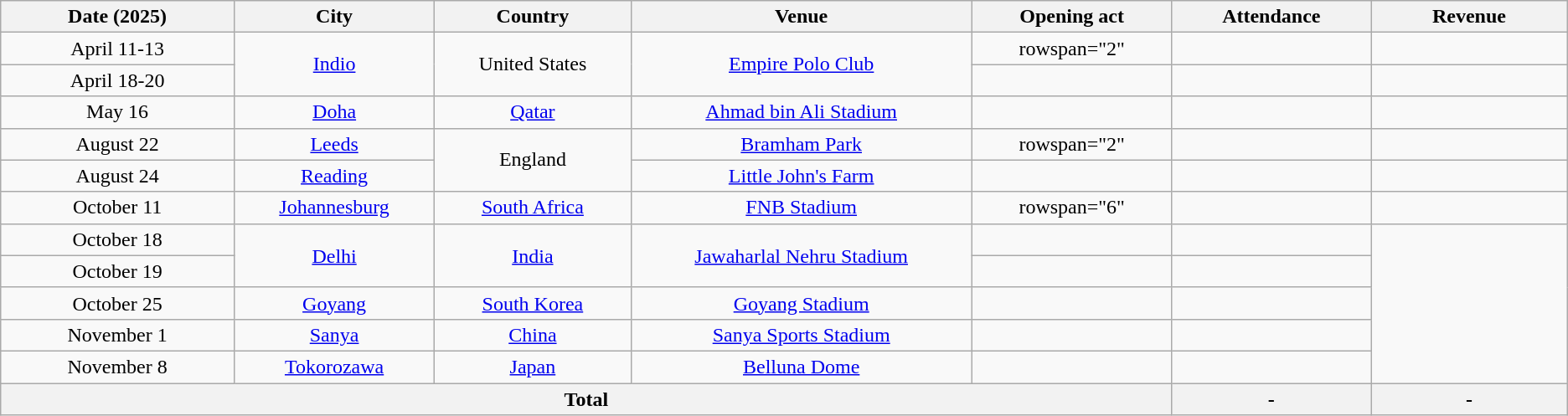<table class="wikitable plainrowheaders" style="text-align:center;">
<tr>
<th scope="col" style="width:12em;">Date (2025)</th>
<th scope="col" style="width:10em;">City</th>
<th scope="col" style="width:10em;">Country</th>
<th scope="col" style="width:18em;">Venue</th>
<th scope="col" style="width:10em;">Opening act</th>
<th scope="col" style="width:10em;">Attendance</th>
<th scope="col" style="width:10em;">Revenue</th>
</tr>
<tr>
<td>April 11-13</td>
<td rowspan="2"><a href='#'>Indio</a></td>
<td rowspan="2">United States</td>
<td rowspan="2"><a href='#'>Empire Polo Club</a></td>
<td>rowspan="2" </td>
<td></td>
<td></td>
</tr>
<tr>
<td>April 18-20</td>
<td></td>
<td></td>
</tr>
<tr>
<td>May 16</td>
<td><a href='#'>Doha</a></td>
<td><a href='#'>Qatar</a></td>
<td><a href='#'>Ahmad bin Ali Stadium</a></td>
<td></td>
<td></td>
<td></td>
</tr>
<tr>
<td>August 22</td>
<td><a href='#'>Leeds</a></td>
<td rowspan="2">England</td>
<td><a href='#'>Bramham Park</a></td>
<td>rowspan="2" </td>
<td></td>
<td></td>
</tr>
<tr>
<td>August 24</td>
<td><a href='#'>Reading</a></td>
<td><a href='#'>Little John's Farm</a></td>
<td></td>
<td></td>
</tr>
<tr>
<td>October 11</td>
<td><a href='#'>Johannesburg</a></td>
<td><a href='#'>South Africa</a></td>
<td><a href='#'>FNB Stadium</a></td>
<td>rowspan="6" </td>
<td></td>
<td></td>
</tr>
<tr>
<td>October 18</td>
<td rowspan="2"><a href='#'>Delhi</a></td>
<td rowspan="2"><a href='#'>India</a></td>
<td rowspan="2"><a href='#'>Jawaharlal Nehru Stadium</a></td>
<td></td>
<td></td>
</tr>
<tr>
<td>October 19</td>
<td></td>
<td></td>
</tr>
<tr>
<td>October 25</td>
<td><a href='#'>Goyang</a></td>
<td><a href='#'>South Korea</a></td>
<td><a href='#'>Goyang Stadium</a></td>
<td></td>
<td></td>
</tr>
<tr>
<td>November 1</td>
<td><a href='#'>Sanya</a></td>
<td><a href='#'>China</a></td>
<td><a href='#'>Sanya Sports Stadium</a></td>
<td></td>
<td></td>
</tr>
<tr>
<td>November 8</td>
<td><a href='#'>Tokorozawa</a></td>
<td><a href='#'>Japan</a></td>
<td><a href='#'>Belluna Dome</a></td>
<td></td>
<td></td>
</tr>
<tr>
<th colspan="5">Total</th>
<th>-</th>
<th>-</th>
</tr>
</table>
